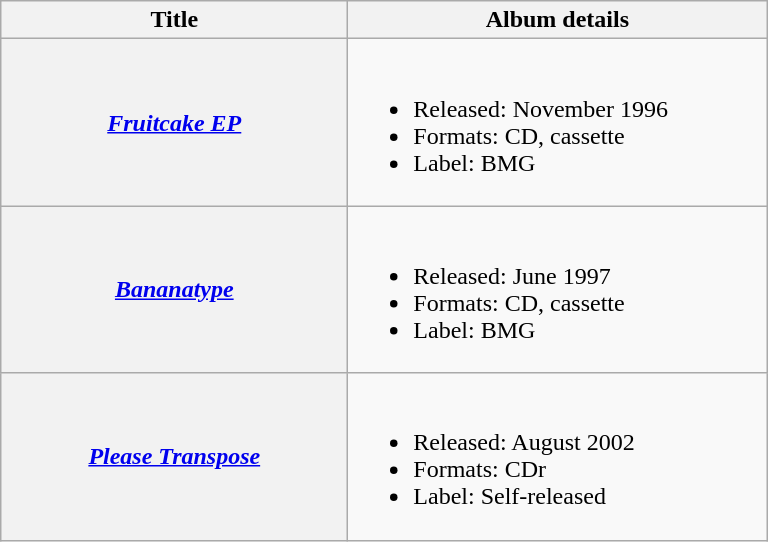<table class="wikitable plainrowheaders">
<tr>
<th style="width:14em;">Title</th>
<th style="width:17em;">Album details</th>
</tr>
<tr>
<th scope="row"><em><a href='#'>Fruitcake EP</a></em></th>
<td><br><ul><li>Released: November 1996</li><li>Formats: CD, cassette</li><li>Label: BMG</li></ul></td>
</tr>
<tr>
<th scope="row"><em><a href='#'>Bananatype</a></em></th>
<td><br><ul><li>Released: June 1997</li><li>Formats: CD, cassette</li><li>Label: BMG</li></ul></td>
</tr>
<tr>
<th scope="row"><em><a href='#'>Please Transpose</a></em></th>
<td><br><ul><li>Released: August 2002</li><li>Formats: CDr</li><li>Label: Self-released</li></ul></td>
</tr>
</table>
